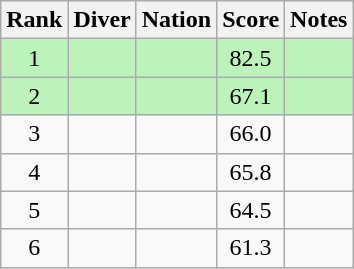<table class="wikitable sortable" style="text-align:center">
<tr>
<th>Rank</th>
<th>Diver</th>
<th>Nation</th>
<th>Score</th>
<th>Notes</th>
</tr>
<tr style="background:#bbf3bb;">
<td>1</td>
<td align=left></td>
<td align=left></td>
<td>82.5</td>
<td></td>
</tr>
<tr style="background:#bbf3bb;">
<td>2</td>
<td align=left></td>
<td align=left></td>
<td>67.1</td>
<td></td>
</tr>
<tr>
<td>3</td>
<td align=left></td>
<td align=left></td>
<td>66.0</td>
<td></td>
</tr>
<tr>
<td>4</td>
<td align=left></td>
<td align=left></td>
<td>65.8</td>
<td></td>
</tr>
<tr>
<td>5</td>
<td align=left></td>
<td align=left></td>
<td>64.5</td>
<td></td>
</tr>
<tr>
<td>6</td>
<td align=left></td>
<td align=left></td>
<td>61.3</td>
<td></td>
</tr>
</table>
